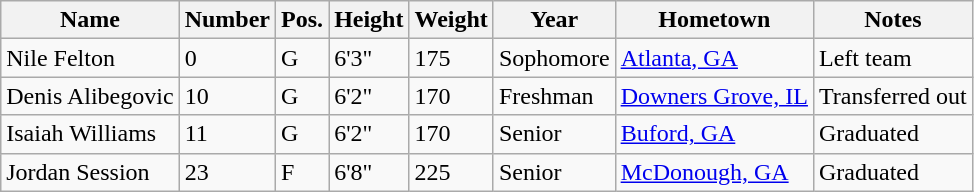<table class="wikitable sortable" border="1">
<tr>
<th>Name</th>
<th>Number</th>
<th>Pos.</th>
<th>Height</th>
<th>Weight</th>
<th>Year</th>
<th>Hometown</th>
<th class="unsortable">Notes</th>
</tr>
<tr>
<td>Nile Felton</td>
<td>0</td>
<td>G</td>
<td>6'3"</td>
<td>175</td>
<td>Sophomore</td>
<td><a href='#'>Atlanta, GA</a></td>
<td>Left team</td>
</tr>
<tr>
<td>Denis Alibegovic</td>
<td>10</td>
<td>G</td>
<td>6'2"</td>
<td>170</td>
<td>Freshman</td>
<td><a href='#'>Downers Grove, IL</a></td>
<td>Transferred out</td>
</tr>
<tr>
<td>Isaiah Williams</td>
<td>11</td>
<td>G</td>
<td>6'2"</td>
<td>170</td>
<td>Senior</td>
<td><a href='#'>Buford, GA</a></td>
<td>Graduated</td>
</tr>
<tr>
<td>Jordan Session</td>
<td>23</td>
<td>F</td>
<td>6'8"</td>
<td>225</td>
<td>Senior</td>
<td><a href='#'>McDonough, GA</a></td>
<td>Graduated</td>
</tr>
</table>
